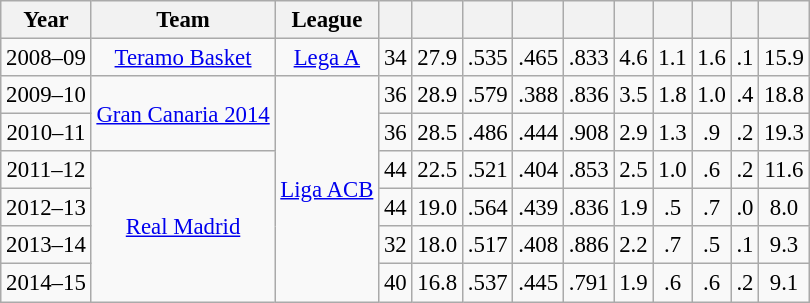<table class="wikitable sortable" style="font-size:95%; text-align:center;">
<tr>
<th>Year</th>
<th>Team</th>
<th>League</th>
<th></th>
<th></th>
<th></th>
<th></th>
<th></th>
<th></th>
<th></th>
<th></th>
<th></th>
<th></th>
</tr>
<tr>
<td>2008–09</td>
<td><a href='#'>Teramo Basket</a></td>
<td><a href='#'>Lega A</a></td>
<td>34</td>
<td>27.9</td>
<td>.535</td>
<td>.465</td>
<td>.833</td>
<td>4.6</td>
<td>1.1</td>
<td>1.6</td>
<td>.1</td>
<td>15.9</td>
</tr>
<tr>
<td>2009–10</td>
<td rowspan="2"><a href='#'>Gran Canaria 2014</a></td>
<td rowspan="6"><a href='#'>Liga ACB</a></td>
<td>36</td>
<td>28.9</td>
<td>.579</td>
<td>.388</td>
<td>.836</td>
<td>3.5</td>
<td>1.8</td>
<td>1.0</td>
<td>.4</td>
<td>18.8</td>
</tr>
<tr>
<td>2010–11</td>
<td>36</td>
<td>28.5</td>
<td>.486</td>
<td>.444</td>
<td>.908</td>
<td>2.9</td>
<td>1.3</td>
<td>.9</td>
<td>.2</td>
<td>19.3</td>
</tr>
<tr>
<td>2011–12</td>
<td rowspan="4"><a href='#'>Real Madrid</a></td>
<td>44</td>
<td>22.5</td>
<td>.521</td>
<td>.404</td>
<td>.853</td>
<td>2.5</td>
<td>1.0</td>
<td>.6</td>
<td>.2</td>
<td>11.6</td>
</tr>
<tr>
<td>2012–13</td>
<td>44</td>
<td>19.0</td>
<td>.564</td>
<td>.439</td>
<td>.836</td>
<td>1.9</td>
<td>.5</td>
<td>.7</td>
<td>.0</td>
<td>8.0</td>
</tr>
<tr>
<td>2013–14</td>
<td>32</td>
<td>18.0</td>
<td>.517</td>
<td>.408</td>
<td>.886</td>
<td>2.2</td>
<td>.7</td>
<td>.5</td>
<td>.1</td>
<td>9.3</td>
</tr>
<tr>
<td>2014–15</td>
<td>40</td>
<td>16.8</td>
<td>.537</td>
<td>.445</td>
<td>.791</td>
<td>1.9</td>
<td>.6</td>
<td>.6</td>
<td>.2</td>
<td>9.1</td>
</tr>
</table>
